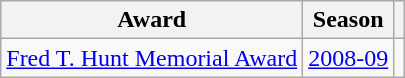<table class="wikitable">
<tr>
<th>Award</th>
<th>Season</th>
<th></th>
</tr>
<tr>
<td><a href='#'>Fred T. Hunt Memorial Award</a></td>
<td><a href='#'>2008-09</a></td>
<td></td>
</tr>
</table>
